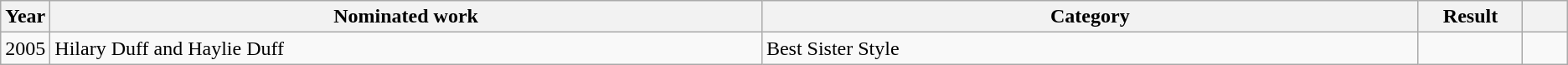<table class="wikitable sortable">
<tr>
<th scope="col" style="width:1em;">Year</th>
<th scope="col" style="width:39em;">Nominated work</th>
<th scope="col" style="width:36em;">Category</th>
<th scope="col" style="width:5em;">Result</th>
<th scope="col" style="width:2em;" class="unsortable"></th>
</tr>
<tr>
<td>2005</td>
<td>Hilary Duff and Haylie Duff</td>
<td>Best Sister Style</td>
<td></td>
<td style="text-align:center;"></td>
</tr>
</table>
